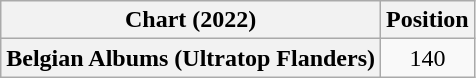<table class="wikitable plainrowheaders" style="text-align:center">
<tr>
<th scope="col">Chart (2022)</th>
<th scope="col">Position</th>
</tr>
<tr>
<th scope="row">Belgian Albums (Ultratop Flanders)</th>
<td>140</td>
</tr>
</table>
